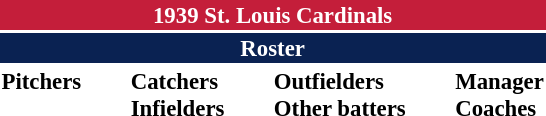<table class="toccolours" style="font-size: 95%;">
<tr>
<th colspan="10" style="background-color: #c41e3a; color: white; text-align: center;">1939 St. Louis Cardinals</th>
</tr>
<tr>
<td colspan="10" style="background-color: #0a2252; color: white; text-align: center;"><strong>Roster</strong></td>
</tr>
<tr>
<td valign="top"><strong>Pitchers</strong><br>












</td>
<td width="25px"></td>
<td valign="top"><strong>Catchers</strong><br>



<strong>Infielders</strong>









</td>
<td width="25px"></td>
<td valign="top"><strong>Outfielders</strong><br>




<strong>Other batters</strong>

</td>
<td width="25px"></td>
<td valign="top"><strong>Manager</strong><br>
<strong>Coaches</strong>

</td>
</tr>
</table>
